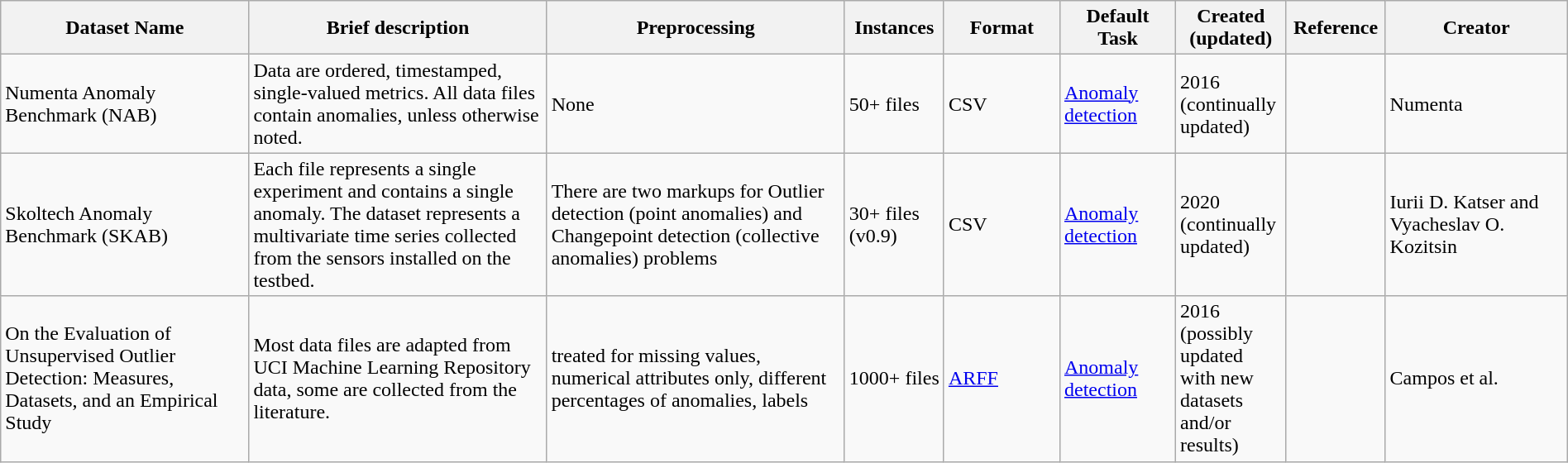<table style="width: 100%" class="wikitable sortable">
<tr>
<th scope="col" style="width: 15%;">Dataset Name</th>
<th scope="col" style="width: 18%;">Brief description</th>
<th scope="col" style="width: 18%;">Preprocessing</th>
<th scope="col" style="width: 6%;">Instances</th>
<th scope="col" style="width: 7%;">Format</th>
<th scope="col" style="width: 7%;">Default Task</th>
<th scope="col" style="width: 6%;">Created (updated)</th>
<th scope="col" style="width: 6%;">Reference</th>
<th scope="col" style="width: 11%;">Creator</th>
</tr>
<tr>
<td>Numenta Anomaly Benchmark (NAB)</td>
<td>Data are ordered, timestamped, single-valued metrics. All data files contain anomalies, unless otherwise noted.</td>
<td>None</td>
<td>50+ files</td>
<td>CSV</td>
<td><a href='#'>Anomaly detection</a></td>
<td>2016 (continually updated)</td>
<td></td>
<td>Numenta</td>
</tr>
<tr>
<td>Skoltech Anomaly Benchmark (SKAB)</td>
<td>Each file represents a single experiment and contains a single anomaly. The dataset represents a multivariate time series collected from the sensors installed on the testbed.</td>
<td>There are two markups for Outlier detection (point anomalies) and Changepoint detection (collective anomalies) problems</td>
<td>30+ files (v0.9)</td>
<td>CSV</td>
<td><a href='#'>Anomaly detection</a></td>
<td>2020 (continually updated)</td>
<td><br>
</td>
<td>Iurii D. Katser and Vyacheslav O. Kozitsin</td>
</tr>
<tr>
<td>On the Evaluation of Unsupervised Outlier Detection: Measures, Datasets, and an Empirical Study</td>
<td>Most data files are adapted from UCI Machine Learning Repository data, some are collected from the literature.</td>
<td>treated for missing values, numerical attributes only, different percentages of anomalies, labels</td>
<td>1000+ files</td>
<td><a href='#'>ARFF</a></td>
<td><a href='#'>Anomaly detection</a></td>
<td>2016 (possibly updated with new datasets and/or results)</td>
<td><br></td>
<td>Campos et al.</td>
</tr>
</table>
